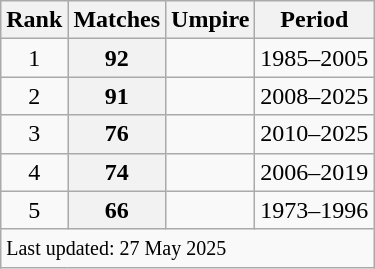<table class="wikitable plainrowheaders sortable">
<tr>
<th scope=col>Rank</th>
<th scope=col>Matches</th>
<th scope=col>Umpire</th>
<th scope=col>Period</th>
</tr>
<tr>
<td align=center>1</td>
<th scope=row style=text-align:center;>92</th>
<td></td>
<td>1985–2005</td>
</tr>
<tr>
<td align=center>2</td>
<th scope=row style=text-align:center;>91</th>
<td></td>
<td>2008–2025</td>
</tr>
<tr>
<td align=center>3</td>
<th scope=row style=text-align:center;>76</th>
<td></td>
<td>2010–2025</td>
</tr>
<tr>
<td align=center>4</td>
<th scope=row style=text-align:center; 2>74</th>
<td></td>
<td>2006–2019</td>
</tr>
<tr>
<td align=center>5</td>
<th scope=row style=text-align:center;>66</th>
<td></td>
<td>1973–1996</td>
</tr>
<tr class=sortbottom>
<td colspan=4><small>Last updated: 27 May 2025</small></td>
</tr>
</table>
